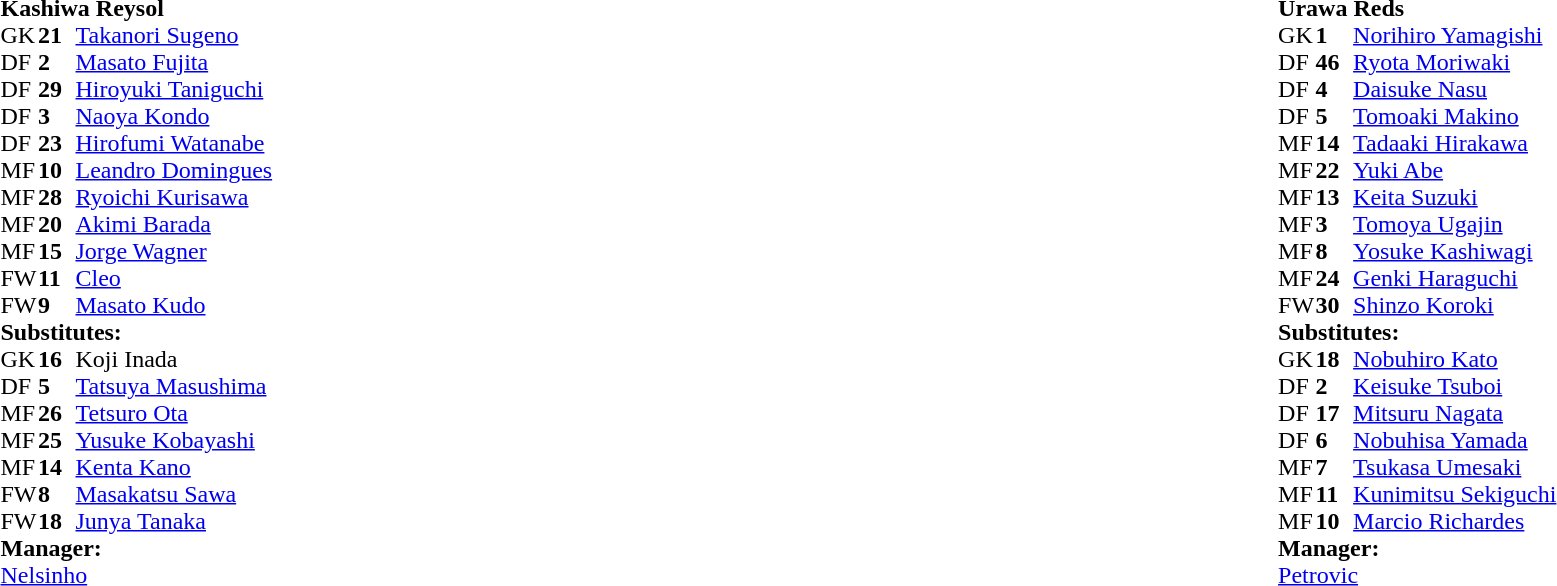<table width="100%">
<tr>
<td valign="top" width="50%"><br><table style="font-size: 100%" cellspacing="0" cellpadding="0">
<tr>
<td colspan="4"><strong>Kashiwa Reysol</strong></td>
</tr>
<tr>
<th width="25"></th>
<th width="25"></th>
</tr>
<tr>
<td>GK</td>
<td><strong>21</strong></td>
<td> <a href='#'>Takanori Sugeno</a></td>
</tr>
<tr>
<td>DF</td>
<td><strong>2</strong></td>
<td> <a href='#'>Masato Fujita</a></td>
<td></td>
</tr>
<tr>
<td>DF</td>
<td><strong>29</strong></td>
<td> <a href='#'>Hiroyuki Taniguchi</a></td>
<td></td>
</tr>
<tr>
<td>DF</td>
<td><strong>3</strong></td>
<td> <a href='#'>Naoya Kondo</a></td>
</tr>
<tr>
<td>DF</td>
<td><strong>23</strong></td>
<td> <a href='#'>Hirofumi Watanabe</a></td>
</tr>
<tr>
<td>MF</td>
<td><strong>10</strong></td>
<td> <a href='#'>Leandro Domingues</a></td>
</tr>
<tr>
<td>MF</td>
<td><strong>28</strong></td>
<td> <a href='#'>Ryoichi Kurisawa</a></td>
</tr>
<tr>
<td>MF</td>
<td><strong>20</strong></td>
<td> <a href='#'>Akimi Barada</a></td>
</tr>
<tr>
<td>MF</td>
<td><strong>15</strong></td>
<td> <a href='#'>Jorge Wagner</a></td>
</tr>
<tr>
<td>FW</td>
<td><strong>11</strong></td>
<td> <a href='#'>Cleo</a></td>
</tr>
<tr>
<td>FW</td>
<td><strong>9</strong></td>
<td> <a href='#'>Masato Kudo</a></td>
</tr>
<tr>
<td colspan="4"><strong>Substitutes:</strong></td>
</tr>
<tr>
<td>GK</td>
<td><strong>16</strong></td>
<td> Koji Inada</td>
</tr>
<tr>
<td>DF</td>
<td><strong>5</strong></td>
<td> <a href='#'>Tatsuya Masushima</a></td>
<td></td>
</tr>
<tr>
<td>MF</td>
<td><strong>26</strong></td>
<td> <a href='#'>Tetsuro Ota</a></td>
<td></td>
</tr>
<tr>
<td>MF</td>
<td><strong>25</strong></td>
<td> <a href='#'>Yusuke Kobayashi</a></td>
</tr>
<tr>
<td>MF</td>
<td><strong>14</strong></td>
<td> <a href='#'>Kenta Kano</a></td>
</tr>
<tr>
<td>FW</td>
<td><strong>8</strong></td>
<td> <a href='#'>Masakatsu Sawa</a></td>
</tr>
<tr>
<td>FW</td>
<td><strong>18</strong></td>
<td> <a href='#'>Junya Tanaka</a></td>
</tr>
<tr>
<td colspan="4"><strong>Manager:</strong></td>
</tr>
<tr>
<td colspan="3"> <a href='#'>Nelsinho</a></td>
</tr>
</table>
</td>
<td valign="top" width="50%"><br><table style="font-size: 100%" cellspacing="0" cellpadding="0" align="center">
<tr>
<td colspan="4"><strong>Urawa Reds</strong></td>
</tr>
<tr>
<th width="25"></th>
<th width="25"></th>
</tr>
<tr>
<td>GK</td>
<td><strong>1</strong></td>
<td> <a href='#'>Norihiro Yamagishi</a></td>
</tr>
<tr>
<td>DF</td>
<td><strong>46</strong></td>
<td> <a href='#'>Ryota Moriwaki</a></td>
</tr>
<tr>
<td>DF</td>
<td><strong>4</strong></td>
<td> <a href='#'>Daisuke Nasu</a></td>
</tr>
<tr>
<td>DF</td>
<td><strong>5</strong></td>
<td> <a href='#'>Tomoaki Makino</a></td>
</tr>
<tr>
<td>MF</td>
<td><strong>14</strong></td>
<td> <a href='#'>Tadaaki Hirakawa</a></td>
<td></td>
</tr>
<tr>
<td>MF</td>
<td><strong>22</strong></td>
<td> <a href='#'>Yuki Abe</a></td>
</tr>
<tr>
<td>MF</td>
<td><strong>13</strong></td>
<td> <a href='#'>Keita Suzuki</a></td>
<td></td>
</tr>
<tr>
<td>MF</td>
<td><strong>3</strong></td>
<td> <a href='#'>Tomoya Ugajin</a></td>
</tr>
<tr>
<td>MF</td>
<td><strong>8</strong></td>
<td> <a href='#'>Yosuke Kashiwagi</a></td>
</tr>
<tr>
<td>MF</td>
<td><strong>24</strong></td>
<td> <a href='#'>Genki Haraguchi</a></td>
</tr>
<tr>
<td>FW</td>
<td><strong>30</strong></td>
<td> <a href='#'>Shinzo Koroki</a></td>
</tr>
<tr>
<td colspan="4"><strong>Substitutes:</strong></td>
</tr>
<tr>
<td>GK</td>
<td><strong>18</strong></td>
<td> <a href='#'>Nobuhiro Kato</a></td>
</tr>
<tr>
<td>DF</td>
<td><strong>2</strong></td>
<td> <a href='#'>Keisuke Tsuboi</a></td>
</tr>
<tr>
<td>DF</td>
<td><strong>17</strong></td>
<td> <a href='#'>Mitsuru Nagata</a></td>
</tr>
<tr>
<td>DF</td>
<td><strong>6</strong></td>
<td> <a href='#'>Nobuhisa Yamada</a></td>
</tr>
<tr>
<td>MF</td>
<td><strong>7</strong></td>
<td> <a href='#'>Tsukasa Umesaki</a></td>
</tr>
<tr>
<td>MF</td>
<td><strong>11</strong></td>
<td> <a href='#'>Kunimitsu Sekiguchi</a></td>
<td></td>
</tr>
<tr>
<td>MF</td>
<td><strong>10</strong></td>
<td> <a href='#'>Marcio Richardes</a></td>
<td></td>
</tr>
<tr>
<td colspan="4"><strong>Manager:</strong></td>
</tr>
<tr>
<td colspan="3"> <a href='#'>Petrovic</a></td>
</tr>
</table>
</td>
</tr>
</table>
